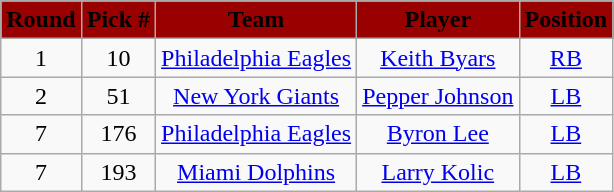<table class="wikitable" style="text-align:center">
<tr style="background:#900;">
<td><strong><span>Round</span></strong></td>
<td><strong><span>Pick #</span></strong></td>
<td><strong><span>Team</span></strong></td>
<td><strong><span>Player</span></strong></td>
<td><strong><span>Position</span></strong></td>
</tr>
<tr>
<td>1</td>
<td align=center>10</td>
<td><a href='#'>Philadelphia Eagles</a></td>
<td><a href='#'>Keith Byars</a></td>
<td><a href='#'>RB</a></td>
</tr>
<tr>
<td>2</td>
<td align=center>51</td>
<td><a href='#'>New York Giants</a></td>
<td><a href='#'>Pepper Johnson</a></td>
<td><a href='#'>LB</a></td>
</tr>
<tr>
<td>7</td>
<td align=center>176</td>
<td><a href='#'>Philadelphia Eagles</a></td>
<td><a href='#'>Byron Lee</a></td>
<td><a href='#'>LB</a></td>
</tr>
<tr>
<td>7</td>
<td align=center>193</td>
<td><a href='#'>Miami Dolphins</a></td>
<td><a href='#'>Larry Kolic</a></td>
<td><a href='#'>LB</a></td>
</tr>
</table>
